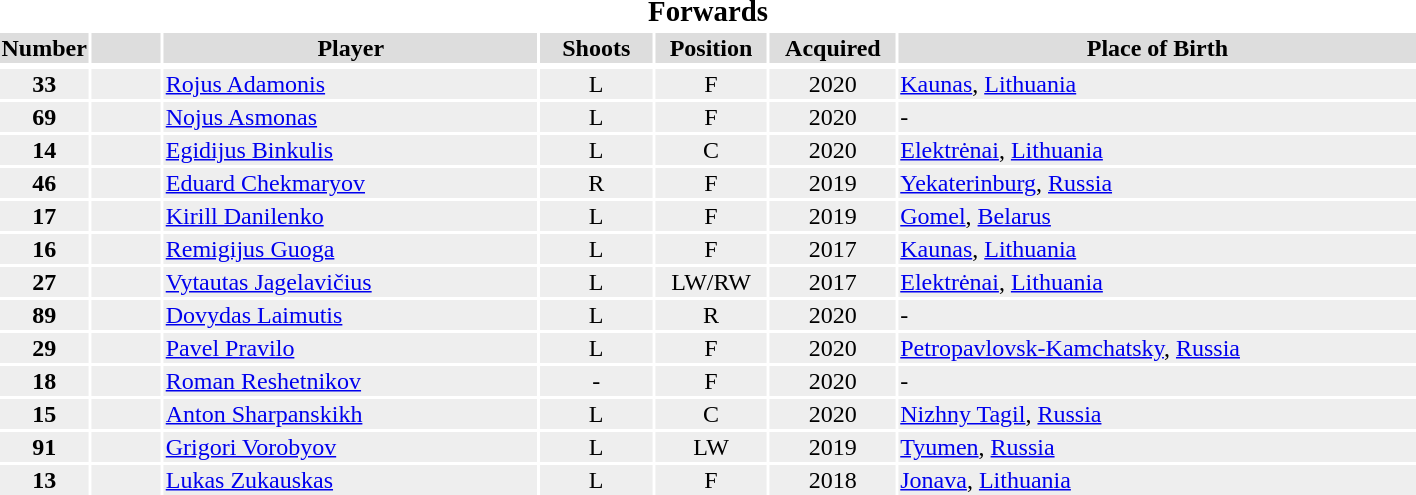<table width=75%>
<tr>
<th colspan=7><big>Forwards</big></th>
</tr>
<tr bgcolor="#dddddd">
<th width=5%>Number</th>
<th width=5%></th>
<th !width=15%>Player</th>
<th width=8%>Shoots</th>
<th width=8%>Position</th>
<th width=9%>Acquired</th>
<th width=37%>Place of Birth</th>
</tr>
<tr>
</tr>
<tr bgcolor="#eeeeee">
<td align=center><strong>33</strong></td>
<td align=center></td>
<td><a href='#'>Rojus Adamonis</a></td>
<td align=center>L</td>
<td align=center>F</td>
<td align=center>2020</td>
<td><a href='#'>Kaunas</a>, <a href='#'>Lithuania</a></td>
</tr>
<tr bgcolor="#eeeeee">
<td align=center><strong>69</strong></td>
<td align=center></td>
<td><a href='#'>Nojus Asmonas</a></td>
<td align=center>L</td>
<td align=center>F</td>
<td align=center>2020</td>
<td>-</td>
</tr>
<tr bgcolor="#eeeeee">
<td align=center><strong>14</strong></td>
<td align=center></td>
<td><a href='#'>Egidijus Binkulis</a></td>
<td align=center>L</td>
<td align=center>C</td>
<td align=center>2020</td>
<td><a href='#'>Elektrėnai</a>, <a href='#'>Lithuania</a></td>
</tr>
<tr bgcolor="#eeeeee">
<td align=center><strong>46</strong></td>
<td align=center></td>
<td><a href='#'>Eduard Chekmaryov</a></td>
<td align=center>R</td>
<td align=center>F</td>
<td align=center>2019</td>
<td><a href='#'>Yekaterinburg</a>, <a href='#'>Russia</a></td>
</tr>
<tr bgcolor="#eeeeee">
<td align=center><strong>17</strong></td>
<td align=center></td>
<td><a href='#'>Kirill Danilenko</a></td>
<td align=center>L</td>
<td align=center>F</td>
<td align=center>2019</td>
<td><a href='#'>Gomel</a>, <a href='#'>Belarus</a></td>
</tr>
<tr bgcolor="#eeeeee">
<td align=center><strong>16</strong></td>
<td align=center></td>
<td><a href='#'>Remigijus Guoga</a></td>
<td align=center>L</td>
<td align=center>F</td>
<td align=center>2017</td>
<td><a href='#'>Kaunas</a>, <a href='#'>Lithuania</a></td>
</tr>
<tr bgcolor="#eeeeee">
<td align=center><strong>27</strong></td>
<td align=center></td>
<td><a href='#'>Vytautas Jagelavičius</a></td>
<td align=center>L</td>
<td align=center>LW/RW</td>
<td align=center>2017</td>
<td><a href='#'>Elektrėnai</a>, <a href='#'>Lithuania</a></td>
</tr>
<tr bgcolor="#eeeeee">
<td align=center><strong>89</strong></td>
<td align=center></td>
<td><a href='#'>Dovydas Laimutis</a></td>
<td align=center>L</td>
<td align=center>R</td>
<td align=center>2020</td>
<td>-</td>
</tr>
<tr bgcolor="#eeeeee">
<td align=center><strong>29</strong></td>
<td align=center></td>
<td><a href='#'>Pavel Pravilo</a></td>
<td align=center>L</td>
<td align=center>F</td>
<td align=center>2020</td>
<td><a href='#'>Petropavlovsk-Kamchatsky</a>, <a href='#'>Russia</a></td>
</tr>
<tr bgcolor="#eeeeee">
<td align=center><strong>18</strong></td>
<td align=center></td>
<td><a href='#'>Roman Reshetnikov</a></td>
<td align=center>-</td>
<td align=center>F</td>
<td align=center>2020</td>
<td>-</td>
</tr>
<tr bgcolor="#eeeeee">
<td align=center><strong>15</strong></td>
<td align=center></td>
<td><a href='#'>Anton Sharpanskikh</a></td>
<td align=center>L</td>
<td align=center>C</td>
<td align=center>2020</td>
<td><a href='#'>Nizhny Tagil</a>, <a href='#'>Russia</a></td>
</tr>
<tr bgcolor="#eeeeee">
<td align=center><strong>91</strong></td>
<td align=center></td>
<td><a href='#'>Grigori Vorobyov</a></td>
<td align=center>L</td>
<td align=center>LW</td>
<td align=center>2019</td>
<td><a href='#'>Tyumen</a>, <a href='#'>Russia</a></td>
</tr>
<tr bgcolor="#eeeeee">
<td align=center><strong>13</strong></td>
<td align=center></td>
<td><a href='#'>Lukas Zukauskas</a></td>
<td align=center>L</td>
<td align=center>F</td>
<td align=center>2018</td>
<td><a href='#'>Jonava</a>, <a href='#'>Lithuania</a></td>
</tr>
</table>
